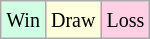<table class="wikitable">
<tr>
<td style="background-color: #d0ffe3;"><small>Win</small></td>
<td style="background-color: #ffffdd;"><small>Draw</small></td>
<td style="background-color: #ffd0e3;"><small>Loss</small></td>
</tr>
</table>
